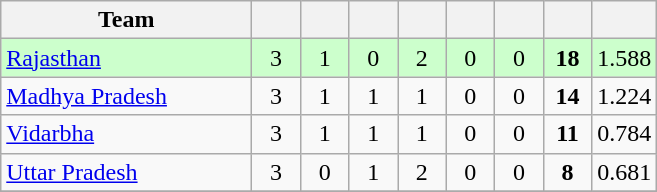<table class="wikitable" style="text-align:center">
<tr>
<th style="width:160px">Team</th>
<th style="width:25px"></th>
<th style="width:25px"></th>
<th style="width:25px"></th>
<th style="width:25px"></th>
<th style="width:25px"></th>
<th style="width:25px"></th>
<th style="width:25px"></th>
<th style="width:25px;"></th>
</tr>
<tr style="background:#cfc;">
<td style="text-align:left"><a href='#'>Rajasthan</a></td>
<td>3</td>
<td>1</td>
<td>0</td>
<td>2</td>
<td>0</td>
<td>0</td>
<td><strong>18</strong></td>
<td>1.588</td>
</tr>
<tr>
<td style="text-align:left"><a href='#'>Madhya Pradesh</a></td>
<td>3</td>
<td>1</td>
<td>1</td>
<td>1</td>
<td>0</td>
<td>0</td>
<td><strong>14</strong></td>
<td>1.224</td>
</tr>
<tr>
<td style="text-align:left"><a href='#'>Vidarbha</a></td>
<td>3</td>
<td>1</td>
<td>1</td>
<td>1</td>
<td>0</td>
<td>0</td>
<td><strong>11</strong></td>
<td>0.784</td>
</tr>
<tr>
<td style="text-align:left"><a href='#'>Uttar Pradesh</a></td>
<td>3</td>
<td>0</td>
<td>1</td>
<td>2</td>
<td>0</td>
<td>0</td>
<td><strong>8</strong></td>
<td>0.681</td>
</tr>
<tr>
</tr>
</table>
